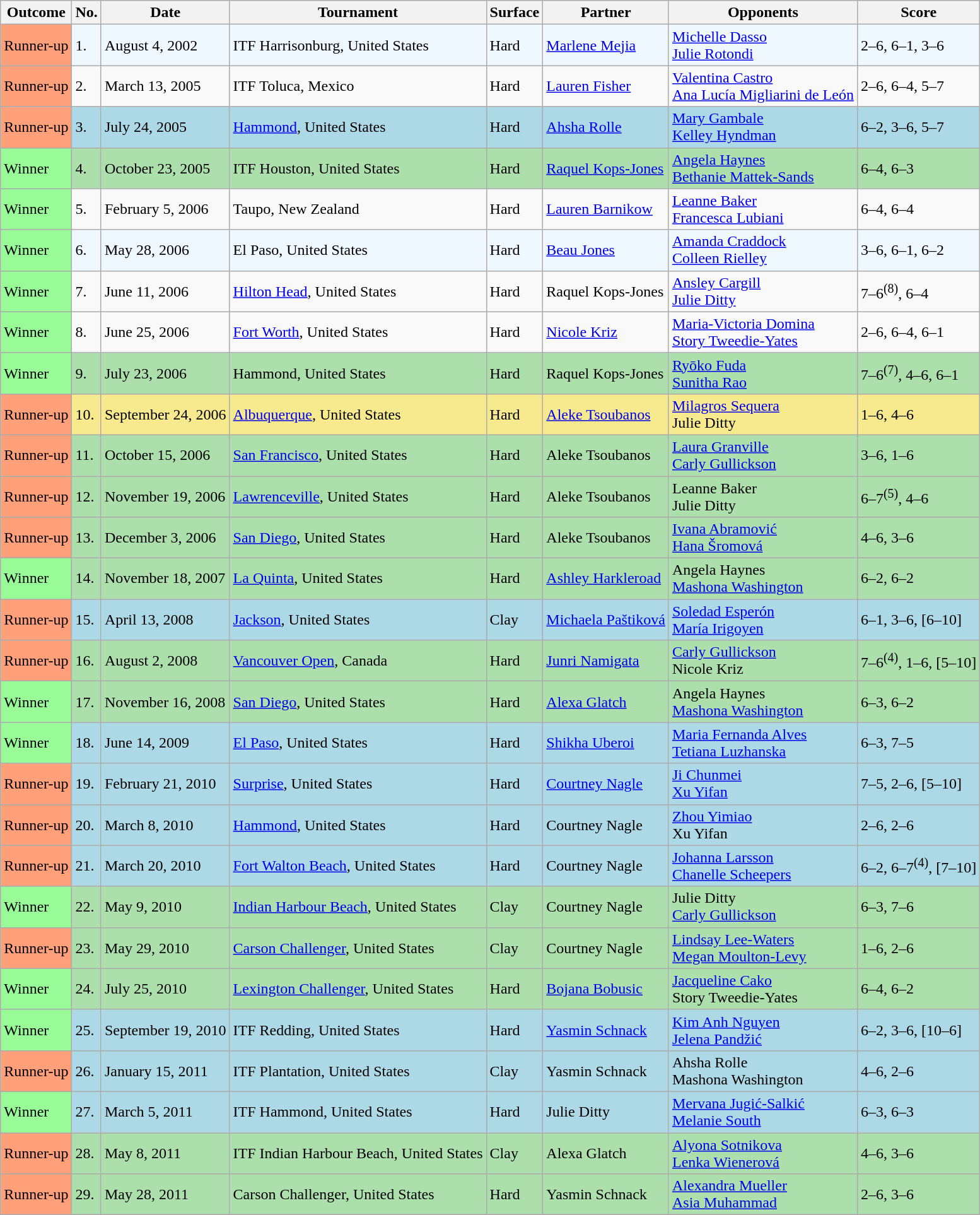<table class="sortable wikitable">
<tr>
<th>Outcome</th>
<th>No.</th>
<th>Date</th>
<th>Tournament</th>
<th>Surface</th>
<th>Partner</th>
<th>Opponents</th>
<th class=unsortable>Score</th>
</tr>
<tr style="background:#f0f8ff;">
<td bgcolor="FFA07A">Runner-up</td>
<td>1.</td>
<td>August 4, 2002</td>
<td>ITF Harrisonburg, United States</td>
<td>Hard</td>
<td> <a href='#'>Marlene Mejia</a></td>
<td> <a href='#'>Michelle Dasso</a><br> <a href='#'>Julie Rotondi</a></td>
<td>2–6, 6–1, 3–6</td>
</tr>
<tr>
<td bgcolor="FFA07A">Runner-up</td>
<td>2.</td>
<td>March 13, 2005</td>
<td>ITF Toluca, Mexico</td>
<td>Hard</td>
<td> <a href='#'>Lauren Fisher</a></td>
<td> <a href='#'>Valentina Castro</a><br> <a href='#'>Ana Lucía Migliarini de León</a></td>
<td>2–6, 6–4, 5–7</td>
</tr>
<tr style="background:lightblue;">
<td bgcolor="FFA07A">Runner-up</td>
<td>3.</td>
<td>July 24, 2005</td>
<td><a href='#'>Hammond</a>, United States</td>
<td>Hard</td>
<td> <a href='#'>Ahsha Rolle</a></td>
<td> <a href='#'>Mary Gambale</a><br> <a href='#'>Kelley Hyndman</a></td>
<td>6–2, 3–6, 5–7</td>
</tr>
<tr style="background:#addfad;">
<td style="background:#98fb98;">Winner</td>
<td>4.</td>
<td>October 23, 2005</td>
<td>ITF Houston, United States</td>
<td>Hard</td>
<td> <a href='#'>Raquel Kops-Jones</a></td>
<td> <a href='#'>Angela Haynes</a><br> <a href='#'>Bethanie Mattek-Sands</a></td>
<td>6–4, 6–3</td>
</tr>
<tr>
<td style="background:#98fb98;">Winner</td>
<td>5.</td>
<td>February 5, 2006</td>
<td>Taupo, New Zealand</td>
<td>Hard</td>
<td> <a href='#'>Lauren Barnikow</a></td>
<td> <a href='#'>Leanne Baker</a><br> <a href='#'>Francesca Lubiani</a></td>
<td>6–4, 6–4</td>
</tr>
<tr style="background:#f0f8ff;">
<td style="background:#98fb98;">Winner</td>
<td>6.</td>
<td>May 28, 2006</td>
<td>El Paso, United States</td>
<td>Hard</td>
<td> <a href='#'>Beau Jones</a></td>
<td> <a href='#'>Amanda Craddock</a><br> <a href='#'>Colleen Rielley</a></td>
<td>3–6, 6–1, 6–2</td>
</tr>
<tr>
<td style="background:#98fb98;">Winner</td>
<td>7.</td>
<td>June 11, 2006</td>
<td><a href='#'>Hilton Head</a>, United States</td>
<td>Hard</td>
<td> Raquel Kops-Jones</td>
<td> <a href='#'>Ansley Cargill</a><br> <a href='#'>Julie Ditty</a></td>
<td>7–6<sup>(8)</sup>, 6–4</td>
</tr>
<tr>
<td bgcolor="98FB98">Winner</td>
<td>8.</td>
<td>June 25, 2006</td>
<td><a href='#'>Fort Worth</a>, United States</td>
<td>Hard</td>
<td> <a href='#'>Nicole Kriz</a></td>
<td> <a href='#'>Maria-Victoria Domina</a><br> <a href='#'>Story Tweedie-Yates</a></td>
<td>2–6, 6–4, 6–1</td>
</tr>
<tr style="background:#addfad;">
<td style="background:#98fb98;">Winner</td>
<td>9.</td>
<td>July 23, 2006</td>
<td>Hammond, United States</td>
<td>Hard</td>
<td> Raquel Kops-Jones</td>
<td> <a href='#'>Ryōko Fuda</a><br> <a href='#'>Sunitha Rao</a></td>
<td>7–6<sup>(7)</sup>, 4–6, 6–1</td>
</tr>
<tr style="background:#f7e98e;">
<td bgcolor="FFA07A">Runner-up</td>
<td>10.</td>
<td>September 24, 2006</td>
<td><a href='#'>Albuquerque</a>, United States</td>
<td>Hard</td>
<td> <a href='#'>Aleke Tsoubanos</a></td>
<td> <a href='#'>Milagros Sequera</a><br> Julie Ditty</td>
<td>1–6, 4–6</td>
</tr>
<tr style="background:#addfad;">
<td bgcolor="FFA07A">Runner-up</td>
<td>11.</td>
<td>October 15, 2006</td>
<td><a href='#'>San Francisco</a>, United States</td>
<td>Hard</td>
<td> Aleke Tsoubanos</td>
<td> <a href='#'>Laura Granville</a><br> <a href='#'>Carly Gullickson</a></td>
<td>3–6, 1–6</td>
</tr>
<tr style="background:#addfad;">
<td bgcolor="FFA07A">Runner-up</td>
<td>12.</td>
<td>November 19, 2006</td>
<td><a href='#'>Lawrenceville</a>, United States</td>
<td>Hard</td>
<td> Aleke Tsoubanos</td>
<td> Leanne Baker<br> Julie Ditty</td>
<td>6–7<sup>(5)</sup>, 4–6</td>
</tr>
<tr style="background:#addfad;">
<td bgcolor="FFA07A">Runner-up</td>
<td>13.</td>
<td>December 3, 2006</td>
<td><a href='#'>San Diego</a>, United States</td>
<td>Hard</td>
<td> Aleke Tsoubanos</td>
<td> <a href='#'>Ivana Abramović</a><br> <a href='#'>Hana Šromová</a></td>
<td>4–6, 3–6</td>
</tr>
<tr style="background:#addfad;">
<td style="background:#98fb98;">Winner</td>
<td>14.</td>
<td>November 18, 2007</td>
<td><a href='#'>La Quinta</a>, United States</td>
<td>Hard</td>
<td> <a href='#'>Ashley Harkleroad</a></td>
<td> Angela Haynes<br> <a href='#'>Mashona Washington</a></td>
<td>6–2, 6–2</td>
</tr>
<tr style="background:lightblue;">
<td bgcolor="FFA07A">Runner-up</td>
<td>15.</td>
<td>April 13, 2008</td>
<td><a href='#'>Jackson</a>, United States</td>
<td>Clay</td>
<td> <a href='#'>Michaela Paštiková</a></td>
<td> <a href='#'>Soledad Esperón</a><br> <a href='#'>María Irigoyen</a></td>
<td>6–1, 3–6, [6–10]</td>
</tr>
<tr style="background:#addfad;">
<td bgcolor="FFA07A">Runner-up</td>
<td>16.</td>
<td>August 2, 2008</td>
<td><a href='#'>Vancouver Open</a>, Canada</td>
<td>Hard</td>
<td> <a href='#'>Junri Namigata</a></td>
<td> <a href='#'>Carly Gullickson</a><br> Nicole Kriz</td>
<td>7–6<sup>(4)</sup>, 1–6, [5–10]</td>
</tr>
<tr style="background:#addfad;">
<td style="background:#98fb98;">Winner</td>
<td>17.</td>
<td>November 16, 2008</td>
<td><a href='#'>San Diego</a>, United States</td>
<td>Hard</td>
<td> <a href='#'>Alexa Glatch</a></td>
<td> Angela Haynes<br> <a href='#'>Mashona Washington</a></td>
<td>6–3, 6–2</td>
</tr>
<tr style="background:lightblue;">
<td style="background:#98fb98;">Winner</td>
<td>18.</td>
<td>June 14, 2009</td>
<td><a href='#'>El Paso</a>, United States</td>
<td>Hard</td>
<td> <a href='#'>Shikha Uberoi</a></td>
<td> <a href='#'>Maria Fernanda Alves</a><br> <a href='#'>Tetiana Luzhanska</a></td>
<td>6–3, 7–5</td>
</tr>
<tr style="background:lightblue;">
<td bgcolor="FFA07A">Runner-up</td>
<td>19.</td>
<td>February 21, 2010</td>
<td><a href='#'>Surprise</a>, United States</td>
<td>Hard</td>
<td> <a href='#'>Courtney Nagle</a></td>
<td> <a href='#'>Ji Chunmei</a><br> <a href='#'>Xu Yifan</a></td>
<td>7–5, 2–6, [5–10]</td>
</tr>
<tr style="background:lightblue;">
<td bgcolor="FFA07A">Runner-up</td>
<td>20.</td>
<td>March 8, 2010</td>
<td><a href='#'>Hammond</a>, United States</td>
<td>Hard</td>
<td> Courtney Nagle</td>
<td> <a href='#'>Zhou Yimiao</a><br> Xu Yifan</td>
<td>2–6, 2–6</td>
</tr>
<tr style="background:lightblue;">
<td bgcolor="FFA07A">Runner-up</td>
<td>21.</td>
<td>March 20, 2010</td>
<td><a href='#'>Fort Walton Beach</a>, United States</td>
<td>Hard</td>
<td> Courtney Nagle</td>
<td> <a href='#'>Johanna Larsson</a><br> <a href='#'>Chanelle Scheepers</a></td>
<td>6–2, 6–7<sup>(4)</sup>, [7–10]</td>
</tr>
<tr style="background:#addfad;">
<td style="background:#98fb98;">Winner</td>
<td>22.</td>
<td>May 9, 2010</td>
<td><a href='#'>Indian Harbour Beach</a>, United States</td>
<td>Clay</td>
<td> Courtney Nagle</td>
<td> Julie Ditty<br> <a href='#'>Carly Gullickson</a></td>
<td>6–3, 7–6</td>
</tr>
<tr style="background:#addfad;">
<td bgcolor="FFA07A">Runner-up</td>
<td>23.</td>
<td>May 29, 2010</td>
<td><a href='#'>Carson Challenger</a>, United States</td>
<td>Clay</td>
<td> Courtney Nagle</td>
<td> <a href='#'>Lindsay Lee-Waters</a><br> <a href='#'>Megan Moulton-Levy</a></td>
<td>1–6, 2–6</td>
</tr>
<tr style="background:#addfad;">
<td style="background:#98fb98;">Winner</td>
<td>24.</td>
<td>July 25, 2010</td>
<td><a href='#'>Lexington Challenger</a>, United States</td>
<td>Hard</td>
<td> <a href='#'>Bojana Bobusic</a></td>
<td> <a href='#'>Jacqueline Cako</a><br> Story Tweedie-Yates</td>
<td>6–4, 6–2</td>
</tr>
<tr style="background:lightblue;">
<td style="background:#98fb98;">Winner</td>
<td>25.</td>
<td>September 19, 2010</td>
<td>ITF Redding, United States</td>
<td>Hard</td>
<td> <a href='#'>Yasmin Schnack</a></td>
<td> <a href='#'>Kim Anh Nguyen</a><br> <a href='#'>Jelena Pandžić</a></td>
<td>6–2, 3–6, [10–6]</td>
</tr>
<tr style="background:lightblue;">
<td bgcolor="FFA07A">Runner-up</td>
<td>26.</td>
<td>January 15, 2011</td>
<td>ITF Plantation, United States</td>
<td>Clay</td>
<td> Yasmin Schnack</td>
<td> Ahsha Rolle<br> Mashona Washington</td>
<td>4–6, 2–6</td>
</tr>
<tr style="background:lightblue;">
<td style="background:#98fb98;">Winner</td>
<td>27.</td>
<td>March 5, 2011</td>
<td>ITF Hammond, United States</td>
<td>Hard</td>
<td> Julie Ditty</td>
<td> <a href='#'>Mervana Jugić-Salkić</a><br> <a href='#'>Melanie South</a></td>
<td>6–3, 6–3</td>
</tr>
<tr style="background:#addfad;">
<td bgcolor="FFA07A">Runner-up</td>
<td>28.</td>
<td>May 8, 2011</td>
<td>ITF Indian Harbour Beach, United States</td>
<td>Clay</td>
<td> Alexa Glatch</td>
<td> <a href='#'>Alyona Sotnikova</a><br> <a href='#'>Lenka Wienerová</a></td>
<td>4–6, 3–6</td>
</tr>
<tr style="background:#addfad;">
<td bgcolor="FFA07A">Runner-up</td>
<td>29.</td>
<td>May 28, 2011</td>
<td>Carson Challenger, United States</td>
<td>Hard</td>
<td> Yasmin Schnack</td>
<td> <a href='#'>Alexandra Mueller</a><br> <a href='#'>Asia Muhammad</a></td>
<td>2–6, 3–6</td>
</tr>
</table>
